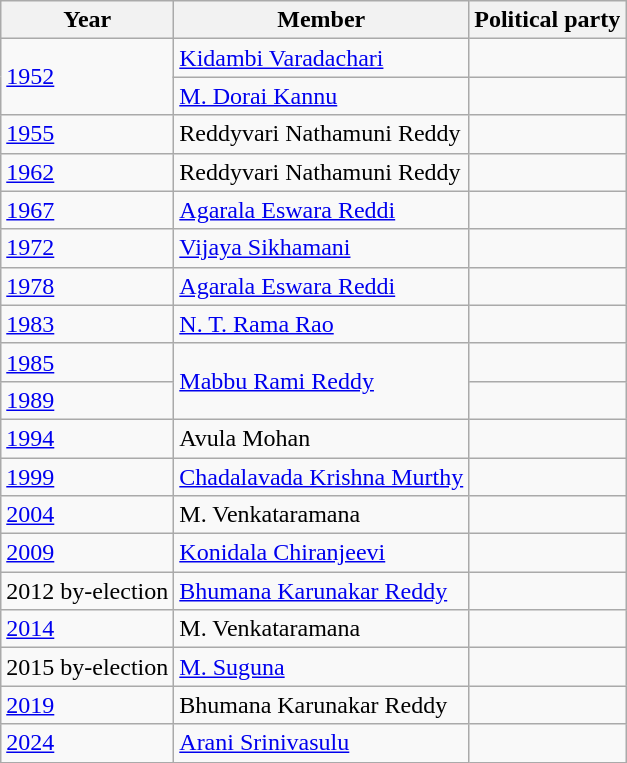<table class="wikitable sortable">
<tr>
<th>Year</th>
<th>Member</th>
<th colspan="2">Political party</th>
</tr>
<tr>
<td rowspan=2><a href='#'>1952</a></td>
<td><a href='#'>Kidambi Varadachari</a></td>
<td></td>
</tr>
<tr>
<td><a href='#'>M. Dorai Kannu</a></td>
</tr>
<tr>
<td><a href='#'>1955</a></td>
<td>Reddyvari Nathamuni Reddy</td>
<td></td>
</tr>
<tr>
<td><a href='#'>1962</a></td>
<td>Reddyvari Nathamuni Reddy</td>
<td></td>
</tr>
<tr>
<td><a href='#'>1967</a></td>
<td><a href='#'>Agarala Eswara Reddi</a></td>
<td></td>
</tr>
<tr>
<td><a href='#'>1972</a></td>
<td><a href='#'>Vijaya Sikhamani</a></td>
<td></td>
</tr>
<tr>
<td><a href='#'>1978</a></td>
<td><a href='#'>Agarala Eswara Reddi</a></td>
</tr>
<tr>
<td><a href='#'>1983</a></td>
<td><a href='#'>N. T. Rama Rao</a></td>
<td></td>
</tr>
<tr>
<td><a href='#'>1985</a></td>
<td rowspan=2><a href='#'>Mabbu Rami Reddy</a></td>
<td></td>
</tr>
<tr>
<td><a href='#'>1989</a></td>
</tr>
<tr>
<td><a href='#'>1994</a></td>
<td>Avula Mohan</td>
<td></td>
</tr>
<tr>
<td><a href='#'>1999</a></td>
<td><a href='#'>Chadalavada Krishna Murthy</a></td>
</tr>
<tr>
<td><a href='#'>2004</a></td>
<td>M. Venkataramana</td>
<td></td>
</tr>
<tr>
<td><a href='#'>2009</a></td>
<td><a href='#'>Konidala Chiranjeevi</a></td>
<td></td>
</tr>
<tr>
<td>2012 by-election</td>
<td><a href='#'>Bhumana Karunakar Reddy</a></td>
<td></td>
</tr>
<tr>
<td><a href='#'>2014</a></td>
<td>M. Venkataramana</td>
<td></td>
</tr>
<tr>
<td>2015 by-election</td>
<td><a href='#'>M. Suguna</a></td>
</tr>
<tr>
<td><a href='#'>2019</a></td>
<td>Bhumana Karunakar Reddy</td>
<td></td>
</tr>
<tr>
<td><a href='#'>2024</a></td>
<td><a href='#'>Arani Srinivasulu</a></td>
<td></td>
</tr>
</table>
